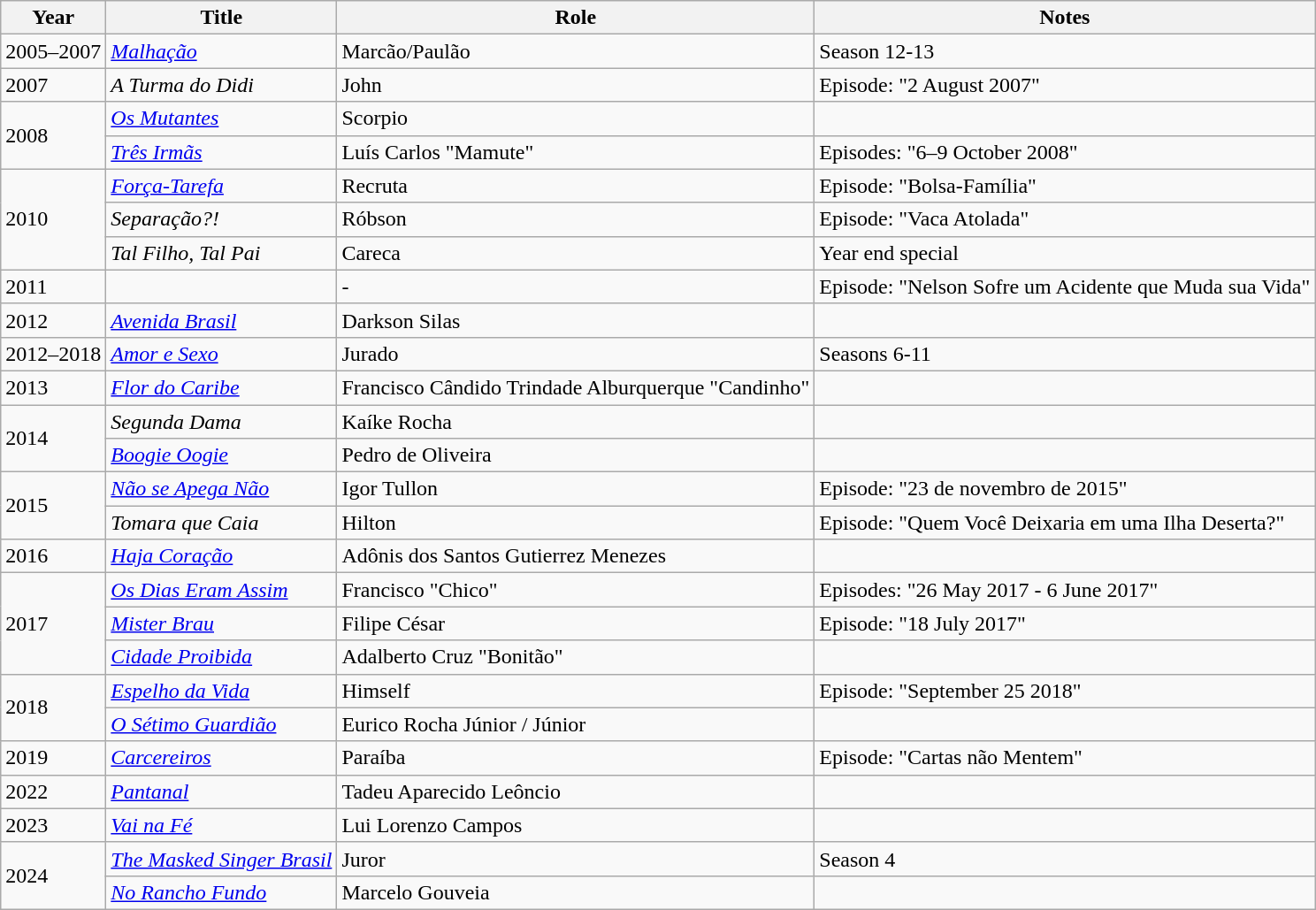<table class="wikitable">
<tr>
<th>Year</th>
<th>Title</th>
<th>Role</th>
<th>Notes</th>
</tr>
<tr>
<td>2005–2007</td>
<td><em><a href='#'>Malhação</a></em></td>
<td>Marcão/Paulão</td>
<td>Season 12-13</td>
</tr>
<tr>
<td>2007</td>
<td><em>A Turma do Didi</em></td>
<td>John</td>
<td>Episode: "2 August 2007"</td>
</tr>
<tr>
<td rowspan="2">2008</td>
<td><em><a href='#'>Os Mutantes</a></em></td>
<td>Scorpio</td>
<td></td>
</tr>
<tr>
<td><em><a href='#'>Três Irmãs</a></em></td>
<td>Luís Carlos "Mamute"</td>
<td>Episodes: "6–9 October 2008"</td>
</tr>
<tr>
<td rowspan=3>2010</td>
<td><em><a href='#'>Força-Tarefa</a></em></td>
<td>Recruta</td>
<td>Episode: "Bolsa-Família"</td>
</tr>
<tr>
<td><em>Separação?!</em></td>
<td>Róbson</td>
<td>Episode: "Vaca Atolada"</td>
</tr>
<tr>
<td><em>Tal Filho, Tal Pai</em></td>
<td>Careca</td>
<td>Year end special</td>
</tr>
<tr>
<td>2011</td>
<td><em></em></td>
<td>-</td>
<td>Episode: "Nelson Sofre um Acidente que Muda sua Vida"</td>
</tr>
<tr>
<td>2012</td>
<td><em><a href='#'>Avenida Brasil</a></em></td>
<td>Darkson Silas</td>
<td></td>
</tr>
<tr>
<td>2012–2018</td>
<td><em><a href='#'>Amor e Sexo</a></em></td>
<td>Jurado</td>
<td>Seasons 6-11</td>
</tr>
<tr>
<td>2013</td>
<td><em><a href='#'>Flor do Caribe</a></em></td>
<td>Francisco Cândido Trindade Alburquerque "Candinho"</td>
<td></td>
</tr>
<tr>
<td rowspan=2>2014</td>
<td><em>Segunda Dama</em></td>
<td>Kaíke Rocha</td>
<td></td>
</tr>
<tr>
<td><em><a href='#'>Boogie Oogie</a></em></td>
<td>Pedro de Oliveira</td>
<td></td>
</tr>
<tr>
<td rowspan=2>2015</td>
<td><em><a href='#'>Não se Apega Não</a></em></td>
<td>Igor Tullon</td>
<td>Episode: "23 de novembro de 2015"</td>
</tr>
<tr>
<td><em>Tomara que Caia</em></td>
<td>Hilton</td>
<td>Episode: "Quem Você Deixaria em uma Ilha Deserta?"</td>
</tr>
<tr>
<td>2016</td>
<td><em><a href='#'>Haja Coração</a></em></td>
<td>Adônis dos Santos Gutierrez Menezes</td>
<td></td>
</tr>
<tr>
<td rowspan=3>2017</td>
<td><em><a href='#'>Os Dias Eram Assim</a></em></td>
<td>Francisco "Chico"</td>
<td>Episodes: "26 May 2017 - 6 June 2017"</td>
</tr>
<tr>
<td><em><a href='#'>Mister Brau</a></em></td>
<td>Filipe César</td>
<td>Episode: "18 July 2017"</td>
</tr>
<tr>
<td><em><a href='#'>Cidade Proibida</a></em></td>
<td>Adalberto Cruz "Bonitão"</td>
<td></td>
</tr>
<tr>
<td rowspan="2">2018</td>
<td><em><a href='#'>Espelho da Vida</a></em></td>
<td>Himself</td>
<td>Episode: "September 25 2018"</td>
</tr>
<tr>
<td><em><a href='#'>O Sétimo Guardião</a></em></td>
<td>Eurico Rocha Júnior / Júnior</td>
<td></td>
</tr>
<tr>
<td>2019</td>
<td><em><a href='#'>Carcereiros</a></em></td>
<td>Paraíba</td>
<td>Episode: "Cartas não Mentem"</td>
</tr>
<tr>
<td>2022</td>
<td><em><a href='#'>Pantanal</a></em></td>
<td>Tadeu Aparecido Leôncio</td>
<td></td>
</tr>
<tr>
<td>2023</td>
<td><em><a href='#'>Vai na Fé</a></em></td>
<td>Lui Lorenzo Campos</td>
<td></td>
</tr>
<tr>
<td rowspan="2">2024</td>
<td><em><a href='#'>The Masked Singer Brasil</a></em></td>
<td>Juror</td>
<td>Season 4</td>
</tr>
<tr>
<td><em><a href='#'>No Rancho Fundo</a></em></td>
<td>Marcelo Gouveia</td>
<td></td>
</tr>
</table>
